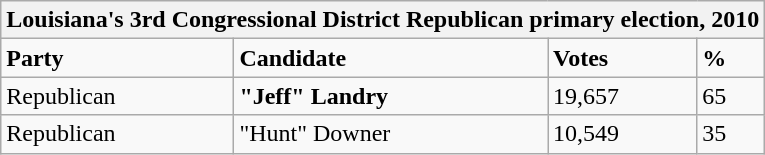<table class="wikitable">
<tr>
<th colspan="4">Louisiana's 3rd Congressional District Republican primary election, 2010</th>
</tr>
<tr>
<td><strong>Party</strong></td>
<td><strong>Candidate</strong></td>
<td><strong>Votes</strong></td>
<td><strong>%</strong></td>
</tr>
<tr>
<td>Republican</td>
<td><strong>"Jeff" Landry</strong></td>
<td>19,657</td>
<td>65</td>
</tr>
<tr>
<td>Republican</td>
<td>"Hunt" Downer</td>
<td>10,549</td>
<td>35</td>
</tr>
</table>
